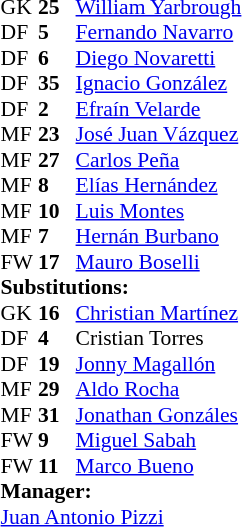<table style="font-size:90%" cellspacing=0 cellpadding=0 align=center>
<tr>
<th width=25></th>
<th width=25></th>
</tr>
<tr>
<td>GK</td>
<td><strong>25</strong></td>
<td> <a href='#'>William Yarbrough</a></td>
</tr>
<tr>
<td>DF</td>
<td><strong>5</strong></td>
<td> <a href='#'>Fernando Navarro</a></td>
<td></td>
<td></td>
</tr>
<tr>
<td>DF</td>
<td><strong>6</strong></td>
<td> <a href='#'>Diego Novaretti</a></td>
<td></td>
<td></td>
</tr>
<tr>
<td>DF</td>
<td><strong>35</strong></td>
<td> <a href='#'>Ignacio González</a></td>
</tr>
<tr>
<td>DF</td>
<td><strong>2</strong></td>
<td> <a href='#'>Efraín Velarde</a></td>
</tr>
<tr>
<td>MF</td>
<td><strong>23</strong></td>
<td> <a href='#'>José Juan Vázquez</a></td>
</tr>
<tr>
<td>MF</td>
<td><strong>27</strong></td>
<td> <a href='#'>Carlos Peña</a></td>
</tr>
<tr>
<td>MF</td>
<td><strong>8</strong></td>
<td> <a href='#'>Elías Hernández</a></td>
<td></td>
<td></td>
</tr>
<tr>
<td>MF</td>
<td><strong>10</strong></td>
<td> <a href='#'>Luis Montes</a></td>
</tr>
<tr>
<td>MF</td>
<td><strong>7</strong></td>
<td> <a href='#'>Hernán Burbano</a></td>
</tr>
<tr>
<td>FW</td>
<td><strong>17</strong></td>
<td> <a href='#'>Mauro Boselli</a></td>
</tr>
<tr>
<td colspan=3><strong>Substitutions:</strong></td>
</tr>
<tr>
<td>GK</td>
<td><strong>16</strong></td>
<td> <a href='#'>Christian Martínez</a></td>
</tr>
<tr>
<td>DF</td>
<td><strong>4</strong></td>
<td> Cristian Torres</td>
</tr>
<tr>
<td>DF</td>
<td><strong>19</strong></td>
<td> <a href='#'>Jonny Magallón</a></td>
<td></td>
<td></td>
</tr>
<tr>
<td>MF</td>
<td><strong>29</strong></td>
<td> <a href='#'>Aldo Rocha</a></td>
</tr>
<tr>
<td>MF</td>
<td><strong>31</strong></td>
<td> <a href='#'>Jonathan Gonzáles</a></td>
<td></td>
<td></td>
</tr>
<tr>
<td>FW</td>
<td><strong>9</strong></td>
<td> <a href='#'>Miguel Sabah</a></td>
<td></td>
<td></td>
</tr>
<tr>
<td>FW</td>
<td><strong>11</strong></td>
<td> <a href='#'>Marco Bueno</a></td>
</tr>
<tr>
<td colspan=3><strong>Manager:</strong></td>
</tr>
<tr>
<td colspan=4> <a href='#'>Juan Antonio Pizzi</a></td>
</tr>
</table>
